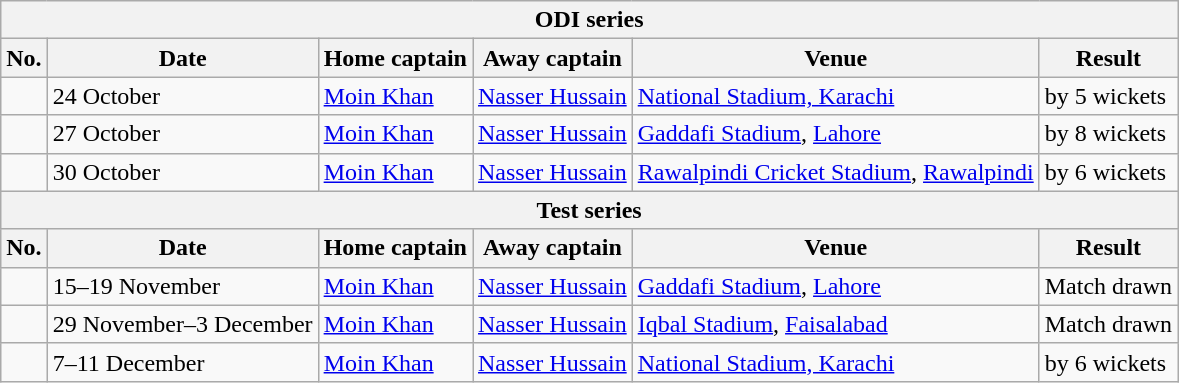<table class="wikitable">
<tr>
<th colspan="9">ODI series</th>
</tr>
<tr>
<th>No.</th>
<th>Date</th>
<th>Home captain</th>
<th>Away captain</th>
<th>Venue</th>
<th>Result</th>
</tr>
<tr>
<td></td>
<td>24 October</td>
<td><a href='#'>Moin Khan</a></td>
<td><a href='#'>Nasser Hussain</a></td>
<td><a href='#'>National Stadium, Karachi</a></td>
<td> by 5 wickets</td>
</tr>
<tr>
<td></td>
<td>27 October</td>
<td><a href='#'>Moin Khan</a></td>
<td><a href='#'>Nasser Hussain</a></td>
<td><a href='#'>Gaddafi Stadium</a>, <a href='#'>Lahore</a></td>
<td> by 8 wickets</td>
</tr>
<tr>
<td></td>
<td>30 October</td>
<td><a href='#'>Moin Khan</a></td>
<td><a href='#'>Nasser Hussain</a></td>
<td><a href='#'>Rawalpindi Cricket Stadium</a>, <a href='#'>Rawalpindi</a></td>
<td> by 6 wickets</td>
</tr>
<tr>
<th colspan="9">Test series</th>
</tr>
<tr>
<th>No.</th>
<th>Date</th>
<th>Home captain</th>
<th>Away captain</th>
<th>Venue</th>
<th>Result</th>
</tr>
<tr>
<td></td>
<td>15–19 November</td>
<td><a href='#'>Moin Khan</a></td>
<td><a href='#'>Nasser Hussain</a></td>
<td><a href='#'>Gaddafi Stadium</a>, <a href='#'>Lahore</a></td>
<td>Match drawn</td>
</tr>
<tr>
<td></td>
<td>29 November–3 December</td>
<td><a href='#'>Moin Khan</a></td>
<td><a href='#'>Nasser Hussain</a></td>
<td><a href='#'>Iqbal Stadium</a>, <a href='#'>Faisalabad</a></td>
<td>Match drawn</td>
</tr>
<tr>
<td></td>
<td>7–11 December</td>
<td><a href='#'>Moin Khan</a></td>
<td><a href='#'>Nasser Hussain</a></td>
<td><a href='#'>National Stadium, Karachi</a></td>
<td> by 6 wickets</td>
</tr>
</table>
